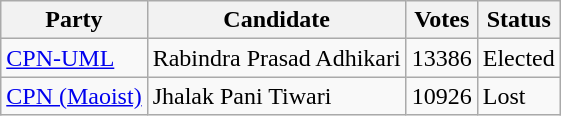<table class=wikitable>
<tr>
<th>Party</th>
<th>Candidate</th>
<th>Votes</th>
<th>Status</th>
</tr>
<tr>
<td><a href='#'>CPN-UML</a></td>
<td>Rabindra Prasad Adhikari</td>
<td>13386</td>
<td>Elected</td>
</tr>
<tr>
<td><a href='#'>CPN (Maoist)</a></td>
<td>Jhalak Pani Tiwari</td>
<td>10926</td>
<td>Lost</td>
</tr>
</table>
